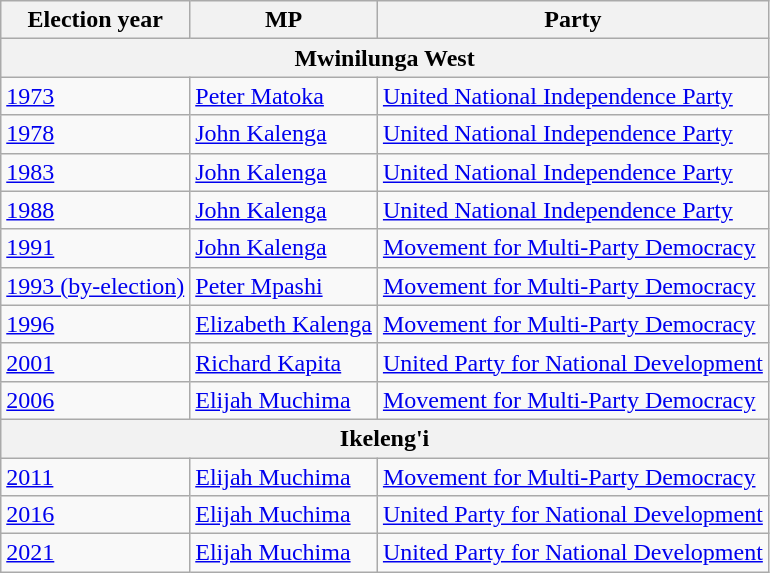<table class=wikitable>
<tr>
<th>Election year</th>
<th>MP</th>
<th>Party</th>
</tr>
<tr>
<th colspan=3>Mwinilunga West</th>
</tr>
<tr>
<td><a href='#'>1973</a></td>
<td><a href='#'>Peter Matoka</a></td>
<td><a href='#'>United National Independence Party</a></td>
</tr>
<tr>
<td><a href='#'>1978</a></td>
<td><a href='#'>John Kalenga</a></td>
<td><a href='#'>United National Independence Party</a></td>
</tr>
<tr>
<td><a href='#'>1983</a></td>
<td><a href='#'>John Kalenga</a></td>
<td><a href='#'>United National Independence Party</a></td>
</tr>
<tr>
<td><a href='#'>1988</a></td>
<td><a href='#'>John Kalenga</a></td>
<td><a href='#'>United National Independence Party</a></td>
</tr>
<tr>
<td><a href='#'>1991</a></td>
<td><a href='#'>John Kalenga</a></td>
<td><a href='#'>Movement for Multi-Party Democracy</a></td>
</tr>
<tr>
<td><a href='#'>1993 (by-election)</a></td>
<td><a href='#'>Peter Mpashi</a></td>
<td><a href='#'>Movement for Multi-Party Democracy</a></td>
</tr>
<tr>
<td><a href='#'>1996</a></td>
<td><a href='#'>Elizabeth Kalenga</a></td>
<td><a href='#'>Movement for Multi-Party Democracy</a></td>
</tr>
<tr>
<td><a href='#'>2001</a></td>
<td><a href='#'>Richard Kapita</a></td>
<td><a href='#'>United Party for National Development</a></td>
</tr>
<tr>
<td><a href='#'>2006</a></td>
<td><a href='#'>Elijah Muchima</a></td>
<td><a href='#'>Movement for Multi-Party Democracy</a></td>
</tr>
<tr>
<th colspan=3>Ikeleng'i</th>
</tr>
<tr>
<td><a href='#'>2011</a></td>
<td><a href='#'>Elijah Muchima</a></td>
<td><a href='#'>Movement for Multi-Party Democracy</a></td>
</tr>
<tr>
<td><a href='#'>2016</a></td>
<td><a href='#'>Elijah Muchima</a></td>
<td><a href='#'>United Party for National Development</a></td>
</tr>
<tr>
<td><a href='#'>2021</a></td>
<td><a href='#'>Elijah Muchima</a></td>
<td><a href='#'>United Party for National Development</a></td>
</tr>
</table>
